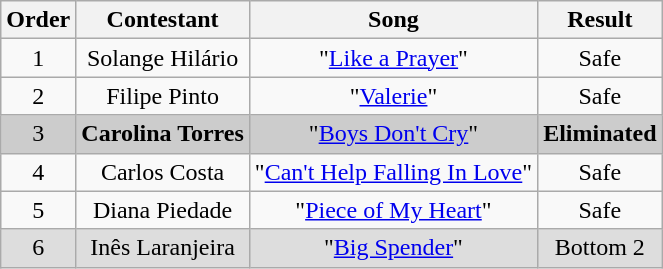<table class="wikitable plainrowheaders" style="text-align:center;">
<tr>
<th>Order</th>
<th>Contestant</th>
<th>Song</th>
<th>Result</th>
</tr>
<tr>
<td>1</td>
<td>Solange Hilário</td>
<td>"<a href='#'>Like a Prayer</a>"</td>
<td>Safe</td>
</tr>
<tr>
<td>2</td>
<td>Filipe Pinto</td>
<td>"<a href='#'>Valerie</a>"</td>
<td>Safe</td>
</tr>
<tr style="background:#ccc;">
<td>3</td>
<td><strong>Carolina Torres</strong></td>
<td>"<a href='#'>Boys Don't Cry</a>"</td>
<td><strong>Eliminated</strong></td>
</tr>
<tr>
<td>4</td>
<td>Carlos Costa</td>
<td>"<a href='#'>Can't Help Falling In Love</a>"</td>
<td>Safe</td>
</tr>
<tr>
<td>5</td>
<td>Diana Piedade</td>
<td>"<a href='#'>Piece of My Heart</a>"</td>
<td>Safe</td>
</tr>
<tr style="background:#ddd;">
<td>6</td>
<td>Inês Laranjeira</td>
<td>"<a href='#'>Big Spender</a>"</td>
<td>Bottom 2</td>
</tr>
</table>
